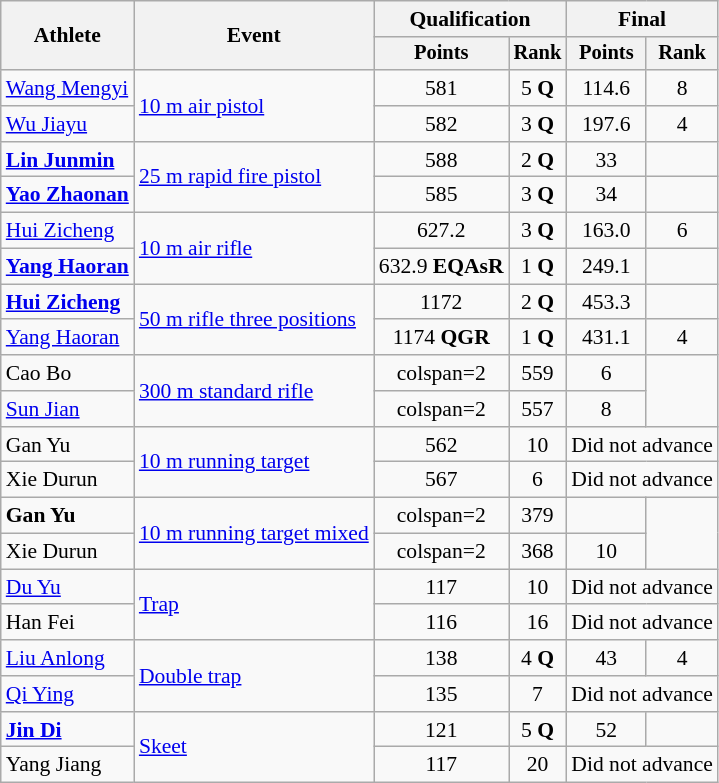<table class=wikitable style=font-size:90%;text-align:center>
<tr>
<th rowspan="2">Athlete</th>
<th rowspan="2">Event</th>
<th colspan=2>Qualification</th>
<th colspan=2>Final</th>
</tr>
<tr style="font-size:95%">
<th>Points</th>
<th>Rank</th>
<th>Points</th>
<th>Rank</th>
</tr>
<tr>
<td align=left><a href='#'>Wang Mengyi</a></td>
<td align=left rowspan=2><a href='#'>10 m air pistol</a></td>
<td>581</td>
<td>5 <strong>Q</strong></td>
<td>114.6</td>
<td>8</td>
</tr>
<tr>
<td align=left><a href='#'>Wu Jiayu</a></td>
<td>582</td>
<td>3 <strong>Q</strong></td>
<td>197.6</td>
<td>4</td>
</tr>
<tr>
<td align=left><strong><a href='#'>Lin Junmin</a></strong></td>
<td align=left rowspan=2><a href='#'>25 m rapid fire pistol</a></td>
<td>588</td>
<td>2 <strong>Q</strong></td>
<td>33</td>
<td></td>
</tr>
<tr>
<td align=left><strong><a href='#'>Yao Zhaonan</a></strong></td>
<td>585</td>
<td>3 <strong>Q</strong></td>
<td>34 </td>
<td></td>
</tr>
<tr>
<td align=left><a href='#'>Hui Zicheng</a></td>
<td align=left rowspan=2><a href='#'>10 m air rifle</a></td>
<td>627.2</td>
<td>3 <strong>Q</strong></td>
<td>163.0</td>
<td>6</td>
</tr>
<tr>
<td align=left><strong><a href='#'>Yang Haoran</a></strong></td>
<td>632.9 <strong>EQAsR</strong></td>
<td>1 <strong>Q</strong></td>
<td>249.1 </td>
<td></td>
</tr>
<tr>
<td align=left><strong><a href='#'>Hui Zicheng</a></strong></td>
<td align=left rowspan=2><a href='#'>50 m rifle three positions</a></td>
<td>1172</td>
<td>2 <strong>Q</strong></td>
<td>453.3</td>
<td></td>
</tr>
<tr>
<td align=left><a href='#'>Yang Haoran</a></td>
<td>1174 <strong>QGR</strong></td>
<td>1 <strong>Q</strong></td>
<td>431.1</td>
<td>4</td>
</tr>
<tr>
<td align=left>Cao Bo</td>
<td align=left rowspan=2><a href='#'>300 m standard rifle</a></td>
<td>colspan=2 </td>
<td>559</td>
<td>6</td>
</tr>
<tr>
<td align=left><a href='#'>Sun Jian</a></td>
<td>colspan=2 </td>
<td>557</td>
<td>8</td>
</tr>
<tr>
<td align=left>Gan Yu</td>
<td align=left rowspan=2><a href='#'>10 m running target</a></td>
<td>562</td>
<td>10</td>
<td colspan=2>Did not advance</td>
</tr>
<tr>
<td align=left>Xie Durun</td>
<td>567</td>
<td>6</td>
<td colspan=2>Did not advance</td>
</tr>
<tr>
<td align=left><strong>Gan Yu</strong></td>
<td align=left rowspan=2><a href='#'>10 m running target mixed</a></td>
<td>colspan=2 </td>
<td>379</td>
<td></td>
</tr>
<tr>
<td align=left>Xie Durun</td>
<td>colspan=2 </td>
<td>368</td>
<td>10</td>
</tr>
<tr>
<td align=left><a href='#'>Du Yu</a></td>
<td align=left rowspan=2><a href='#'>Trap</a></td>
<td>117</td>
<td>10</td>
<td colspan=2>Did not advance</td>
</tr>
<tr>
<td align=left>Han Fei</td>
<td>116</td>
<td>16</td>
<td colspan=2>Did not advance</td>
</tr>
<tr>
<td align=left><a href='#'>Liu Anlong</a></td>
<td align=left rowspan=2><a href='#'>Double trap</a></td>
<td>138</td>
<td>4 <strong>Q</strong></td>
<td>43</td>
<td>4</td>
</tr>
<tr>
<td align=left><a href='#'>Qi Ying</a></td>
<td>135</td>
<td>7</td>
<td colspan=2>Did not advance</td>
</tr>
<tr>
<td align=left><strong><a href='#'>Jin Di</a></strong></td>
<td align=left rowspan=2><a href='#'>Skeet</a></td>
<td>121</td>
<td>5 <strong>Q</strong></td>
<td>52 </td>
<td></td>
</tr>
<tr>
<td align=left>Yang Jiang</td>
<td>117</td>
<td>20</td>
<td colspan=2>Did not advance</td>
</tr>
</table>
